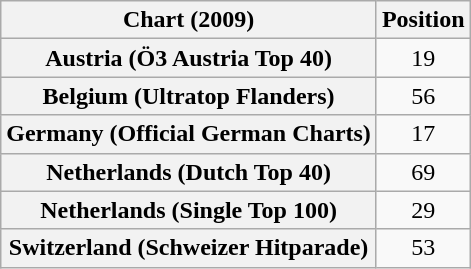<table class="wikitable sortable plainrowheaders" style="text-align:center">
<tr>
<th scope="col">Chart (2009)</th>
<th scope="col">Position</th>
</tr>
<tr>
<th scope="row">Austria (Ö3 Austria Top 40)</th>
<td>19</td>
</tr>
<tr>
<th scope="row">Belgium (Ultratop Flanders)</th>
<td>56</td>
</tr>
<tr>
<th scope="row">Germany (Official German Charts)</th>
<td>17</td>
</tr>
<tr>
<th scope="row">Netherlands (Dutch Top 40)</th>
<td>69</td>
</tr>
<tr>
<th scope="row">Netherlands (Single Top 100)</th>
<td>29</td>
</tr>
<tr>
<th scope="row">Switzerland (Schweizer Hitparade)</th>
<td>53</td>
</tr>
</table>
